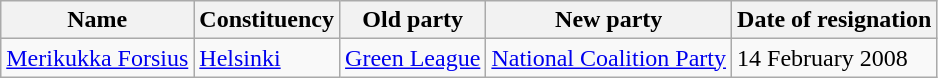<table class="wikitable">
<tr>
<th>Name</th>
<th>Constituency</th>
<th>Old party</th>
<th>New party</th>
<th>Date of resignation</th>
</tr>
<tr>
<td><a href='#'>Merikukka Forsius</a></td>
<td><a href='#'>Helsinki</a></td>
<td><a href='#'>Green League</a></td>
<td><a href='#'>National Coalition Party</a></td>
<td>14 February 2008</td>
</tr>
</table>
